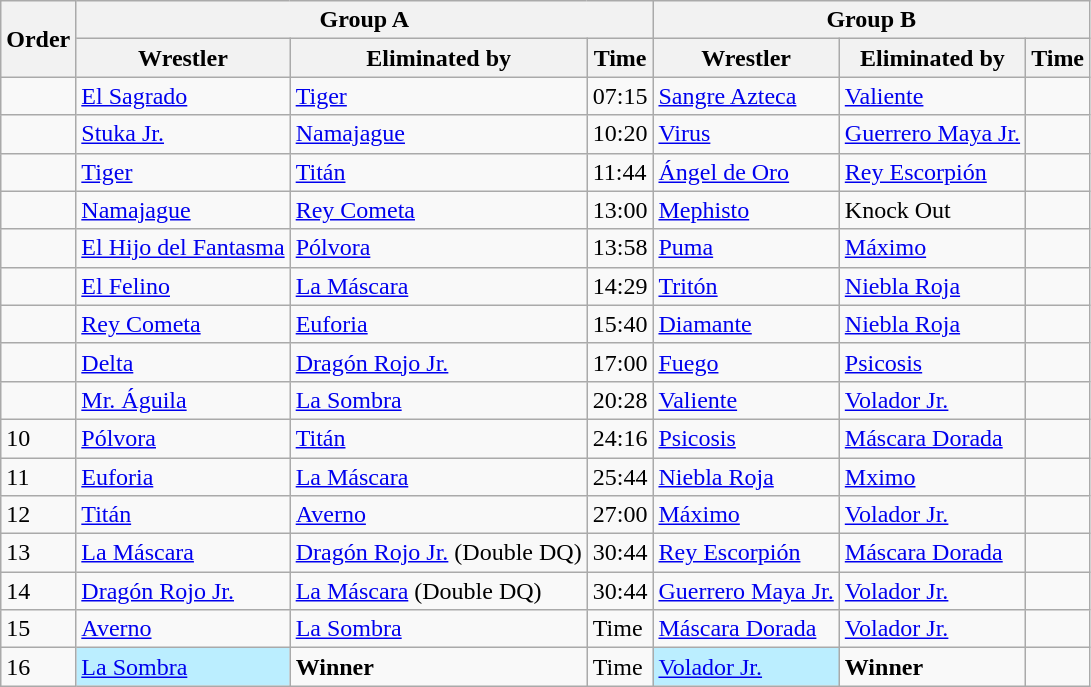<table class="wikitable sortable">
<tr>
<th rowspan=2>Order</th>
<th colspan=3>Group A</th>
<th colspan=3>Group B</th>
</tr>
<tr>
<th><strong>Wrestler</strong></th>
<th><strong>Eliminated by</strong></th>
<th><strong>Time</strong></th>
<th><strong>Wrestler</strong></th>
<th><strong>Eliminated by</strong></th>
<th><strong>Time</strong></th>
</tr>
<tr>
<td></td>
<td><a href='#'>El Sagrado</a></td>
<td><a href='#'>Tiger</a></td>
<td>07:15</td>
<td><a href='#'>Sangre Azteca</a></td>
<td><a href='#'>Valiente</a></td>
<td> </td>
</tr>
<tr>
<td></td>
<td><a href='#'>Stuka Jr.</a></td>
<td><a href='#'>Namajague</a></td>
<td>10:20</td>
<td><a href='#'>Virus</a></td>
<td><a href='#'>Guerrero Maya Jr.</a></td>
<td> </td>
</tr>
<tr>
<td></td>
<td><a href='#'>Tiger</a></td>
<td><a href='#'>Titán</a></td>
<td>11:44</td>
<td><a href='#'>Ángel de Oro</a></td>
<td><a href='#'>Rey Escorpión</a></td>
<td> </td>
</tr>
<tr>
<td></td>
<td><a href='#'>Namajague</a></td>
<td><a href='#'>Rey Cometa</a></td>
<td>13:00</td>
<td><a href='#'>Mephisto</a></td>
<td>Knock Out</td>
<td> </td>
</tr>
<tr>
<td></td>
<td><a href='#'>El Hijo del Fantasma</a></td>
<td><a href='#'>Pólvora</a></td>
<td>13:58</td>
<td><a href='#'>Puma</a></td>
<td><a href='#'>Máximo</a></td>
<td> </td>
</tr>
<tr>
<td></td>
<td><a href='#'>El Felino</a></td>
<td><a href='#'>La Máscara</a></td>
<td>14:29</td>
<td><a href='#'>Tritón</a></td>
<td><a href='#'>Niebla Roja</a></td>
<td> </td>
</tr>
<tr>
<td></td>
<td><a href='#'>Rey Cometa</a></td>
<td><a href='#'>Euforia</a></td>
<td>15:40</td>
<td><a href='#'>Diamante</a></td>
<td><a href='#'>Niebla Roja</a></td>
<td> </td>
</tr>
<tr>
<td></td>
<td><a href='#'>Delta</a></td>
<td><a href='#'>Dragón Rojo Jr.</a></td>
<td>17:00</td>
<td><a href='#'>Fuego</a></td>
<td><a href='#'>Psicosis</a></td>
<td> </td>
</tr>
<tr>
<td></td>
<td><a href='#'>Mr. Águila</a></td>
<td><a href='#'>La Sombra</a></td>
<td>20:28</td>
<td><a href='#'>Valiente</a></td>
<td><a href='#'>Volador Jr.</a></td>
<td> </td>
</tr>
<tr>
<td>10</td>
<td><a href='#'>Pólvora</a></td>
<td><a href='#'>Titán</a></td>
<td>24:16</td>
<td><a href='#'>Psicosis</a></td>
<td><a href='#'>Máscara Dorada</a></td>
<td> </td>
</tr>
<tr>
<td>11</td>
<td><a href='#'>Euforia</a></td>
<td><a href='#'>La Máscara</a></td>
<td>25:44</td>
<td><a href='#'>Niebla Roja</a></td>
<td><a href='#'>Mximo</a></td>
<td> </td>
</tr>
<tr>
<td>12</td>
<td><a href='#'>Titán</a></td>
<td><a href='#'>Averno</a></td>
<td>27:00</td>
<td><a href='#'>Máximo</a></td>
<td><a href='#'>Volador Jr.</a></td>
<td> </td>
</tr>
<tr>
<td>13</td>
<td><a href='#'>La Máscara</a></td>
<td><a href='#'>Dragón Rojo Jr.</a> (Double DQ)</td>
<td>30:44</td>
<td><a href='#'>Rey Escorpión</a></td>
<td><a href='#'>Máscara Dorada</a></td>
<td> </td>
</tr>
<tr>
<td>14</td>
<td><a href='#'>Dragón Rojo Jr.</a></td>
<td><a href='#'>La Máscara</a> (Double DQ)</td>
<td>30:44</td>
<td><a href='#'>Guerrero Maya Jr.</a></td>
<td><a href='#'>Volador Jr.</a></td>
<td> </td>
</tr>
<tr>
<td>15</td>
<td><a href='#'>Averno</a></td>
<td><a href='#'>La Sombra</a></td>
<td>Time</td>
<td><a href='#'>Máscara Dorada</a></td>
<td><a href='#'>Volador Jr.</a></td>
<td> </td>
</tr>
<tr>
<td>16</td>
<td style="background-color:#bbeeff"><a href='#'>La Sombra</a></td>
<td><strong>Winner</strong></td>
<td>Time</td>
<td style="background-color:#bbeeff"><a href='#'>Volador Jr.</a></td>
<td><strong>Winner</strong></td>
<td> </td>
</tr>
</table>
